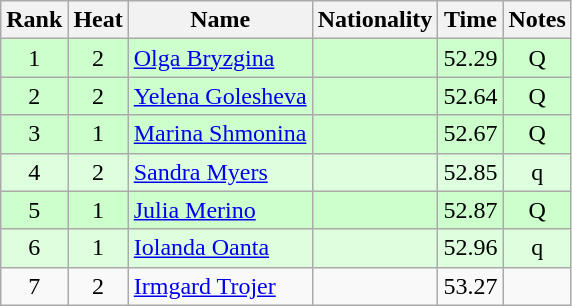<table class="wikitable sortable" style="text-align:center">
<tr>
<th>Rank</th>
<th>Heat</th>
<th>Name</th>
<th>Nationality</th>
<th>Time</th>
<th>Notes</th>
</tr>
<tr bgcolor=ccffcc>
<td>1</td>
<td>2</td>
<td align="left"><a href='#'>Olga Bryzgina</a></td>
<td align=left></td>
<td>52.29</td>
<td>Q</td>
</tr>
<tr bgcolor=ccffcc>
<td>2</td>
<td>2</td>
<td align="left"><a href='#'>Yelena Golesheva</a></td>
<td align=left></td>
<td>52.64</td>
<td>Q</td>
</tr>
<tr bgcolor=ccffcc>
<td>3</td>
<td>1</td>
<td align="left"><a href='#'>Marina Shmonina</a></td>
<td align=left></td>
<td>52.67</td>
<td>Q</td>
</tr>
<tr bgcolor=ddffdd>
<td>4</td>
<td>2</td>
<td align="left"><a href='#'>Sandra Myers</a></td>
<td align=left></td>
<td>52.85</td>
<td>q</td>
</tr>
<tr bgcolor=ccffcc>
<td>5</td>
<td>1</td>
<td align="left"><a href='#'>Julia Merino</a></td>
<td align=left></td>
<td>52.87</td>
<td>Q</td>
</tr>
<tr bgcolor=ddffdd>
<td>6</td>
<td>1</td>
<td align="left"><a href='#'>Iolanda Oanta</a></td>
<td align=left></td>
<td>52.96</td>
<td>q</td>
</tr>
<tr>
<td>7</td>
<td>2</td>
<td align="left"><a href='#'>Irmgard Trojer</a></td>
<td align=left></td>
<td>53.27</td>
<td></td>
</tr>
</table>
